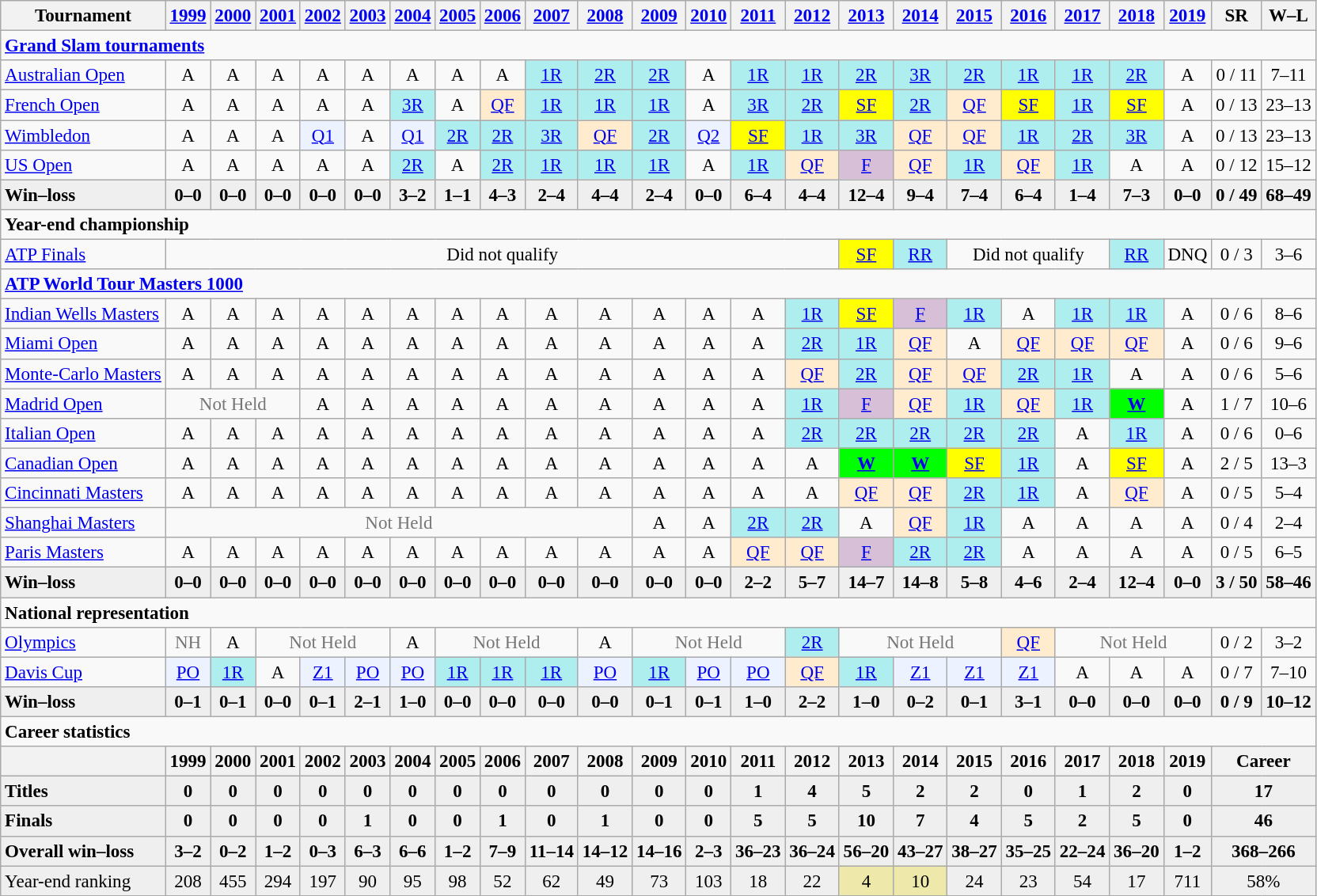<table class=wikitable style=text-align:center;font-size:96%>
<tr>
<th>Tournament</th>
<th><a href='#'>1999</a></th>
<th><a href='#'>2000</a></th>
<th><a href='#'>2001</a></th>
<th><a href='#'>2002</a></th>
<th><a href='#'>2003</a></th>
<th><a href='#'>2004</a></th>
<th><a href='#'>2005</a></th>
<th><a href='#'>2006</a></th>
<th><a href='#'>2007</a></th>
<th><a href='#'>2008</a></th>
<th><a href='#'>2009</a></th>
<th><a href='#'>2010</a></th>
<th><a href='#'>2011</a></th>
<th><a href='#'>2012</a></th>
<th><a href='#'>2013</a></th>
<th><a href='#'>2014</a></th>
<th><a href='#'>2015</a></th>
<th><a href='#'>2016</a></th>
<th><a href='#'>2017</a></th>
<th><a href='#'>2018</a></th>
<th><a href='#'>2019</a></th>
<th>SR</th>
<th>W–L</th>
</tr>
<tr>
<td colspan="24" style="text-align:left;"><strong><a href='#'>Grand Slam tournaments</a></strong></td>
</tr>
<tr>
<td align=left><a href='#'>Australian Open</a></td>
<td>A</td>
<td>A</td>
<td>A</td>
<td>A</td>
<td>A</td>
<td>A</td>
<td>A</td>
<td>A</td>
<td style="background:#afeeee;"><a href='#'>1R</a></td>
<td style="background:#afeeee;"><a href='#'>2R</a></td>
<td style="background:#afeeee;"><a href='#'>2R</a></td>
<td>A</td>
<td style="background:#afeeee;"><a href='#'>1R</a></td>
<td style="background:#afeeee;"><a href='#'>1R</a></td>
<td style="background:#afeeee;"><a href='#'>2R</a></td>
<td style="background:#afeeee;"><a href='#'>3R</a></td>
<td style="background:#afeeee;"><a href='#'>2R</a></td>
<td style="background:#afeeee;"><a href='#'>1R</a></td>
<td style="background:#afeeee;"><a href='#'>1R</a></td>
<td style="background:#afeeee;"><a href='#'>2R</a></td>
<td>A</td>
<td>0 / 11</td>
<td>7–11</td>
</tr>
<tr>
<td align=left><a href='#'>French Open</a></td>
<td>A</td>
<td>A</td>
<td>A</td>
<td>A</td>
<td>A</td>
<td style="background:#afeeee;"><a href='#'>3R</a></td>
<td>A</td>
<td style="background:#ffebcd;"><a href='#'>QF</a></td>
<td style="background:#afeeee;"><a href='#'>1R</a></td>
<td style="background:#afeeee;"><a href='#'>1R</a></td>
<td style="background:#afeeee;"><a href='#'>1R</a></td>
<td>A</td>
<td style="background:#afeeee;"><a href='#'>3R</a></td>
<td style="background:#afeeee;"><a href='#'>2R</a></td>
<td style="background:yellow;"><a href='#'>SF</a></td>
<td style="background:#afeeee;"><a href='#'>2R</a></td>
<td style="background:#ffebcd;"><a href='#'>QF</a></td>
<td style="background:yellow;"><a href='#'>SF</a></td>
<td style="background:#afeeee;"><a href='#'>1R</a></td>
<td style="background:yellow;"><a href='#'>SF</a></td>
<td>A</td>
<td>0 / 13</td>
<td>23–13</td>
</tr>
<tr>
<td align=left><a href='#'>Wimbledon</a></td>
<td>A</td>
<td>A</td>
<td>A</td>
<td style="background:#ecf2ff;"><a href='#'>Q1</a></td>
<td>A</td>
<td style="background:#ecf2ff;"><a href='#'>Q1</a></td>
<td style="background:#afeeee;"><a href='#'>2R</a></td>
<td style="background:#afeeee;"><a href='#'>2R</a></td>
<td style="background:#afeeee;"><a href='#'>3R</a></td>
<td style="background:#ffebcd;"><a href='#'>QF</a></td>
<td style="background:#afeeee;"><a href='#'>2R</a></td>
<td style="background:#ecf2ff;"><a href='#'>Q2</a></td>
<td style="background:yellow;"><a href='#'>SF</a></td>
<td style="background:#afeeee;"><a href='#'>1R</a></td>
<td style="background:#afeeee;"><a href='#'>3R</a></td>
<td style="background:#ffebcd;"><a href='#'>QF</a></td>
<td style="background:#ffebcd;"><a href='#'>QF</a></td>
<td style="background:#afeeee;"><a href='#'>1R</a></td>
<td style="background:#afeeee;"><a href='#'>2R</a></td>
<td style="background:#afeeee;"><a href='#'>3R</a></td>
<td>A</td>
<td>0 / 13</td>
<td>23–13</td>
</tr>
<tr>
<td align=left><a href='#'>US Open</a></td>
<td>A</td>
<td>A</td>
<td>A</td>
<td>A</td>
<td>A</td>
<td style="background:#afeeee;"><a href='#'>2R</a></td>
<td>A</td>
<td style="background:#afeeee;"><a href='#'>2R</a></td>
<td style="background:#afeeee;"><a href='#'>1R</a></td>
<td style="background:#afeeee;"><a href='#'>1R</a></td>
<td style="background:#afeeee;"><a href='#'>1R</a></td>
<td>A</td>
<td style="background:#afeeee;"><a href='#'>1R</a></td>
<td style="background:#ffebcd;"><a href='#'>QF</a></td>
<td style="background:thistle;"><a href='#'>F</a></td>
<td style="background:#ffebcd;"><a href='#'>QF</a></td>
<td style="background:#afeeee;"><a href='#'>1R</a></td>
<td style="background:#ffebcd;"><a href='#'>QF</a></td>
<td style="background:#afeeee;"><a href='#'>1R</a></td>
<td>A</td>
<td>A</td>
<td>0 / 12</td>
<td>15–12</td>
</tr>
<tr style="font-weight:bold; background:#efefef;">
<td style=text-align:left>Win–loss</td>
<td>0–0</td>
<td>0–0</td>
<td>0–0</td>
<td>0–0</td>
<td>0–0</td>
<td>3–2</td>
<td>1–1</td>
<td>4–3</td>
<td>2–4</td>
<td>4–4</td>
<td>2–4</td>
<td>0–0</td>
<td>6–4</td>
<td>4–4</td>
<td>12–4</td>
<td>9–4</td>
<td>7–4</td>
<td>6–4</td>
<td>1–4</td>
<td>7–3</td>
<td>0–0</td>
<td>0 / 49</td>
<td>68–49</td>
</tr>
<tr>
<td colspan="26" style="text-align:left;"><strong>Year-end championship</strong></td>
</tr>
<tr>
<td align=left><a href='#'>ATP Finals</a></td>
<td colspan=14>Did not qualify</td>
<td style="background:yellow;"><a href='#'>SF</a></td>
<td style="background:#afeeee;"><a href='#'>RR</a></td>
<td colspan=3>Did not qualify</td>
<td style="background:#afeeee;"><a href='#'>RR</a></td>
<td>DNQ</td>
<td>0 / 3</td>
<td>3–6</td>
</tr>
<tr>
<td colspan="26" style="text-align:left;"><strong><a href='#'>ATP World Tour Masters 1000</a></strong></td>
</tr>
<tr>
<td align=left nowrap><a href='#'>Indian Wells Masters</a></td>
<td>A</td>
<td>A</td>
<td>A</td>
<td>A</td>
<td>A</td>
<td>A</td>
<td>A</td>
<td>A</td>
<td>A</td>
<td>A</td>
<td>A</td>
<td>A</td>
<td>A</td>
<td style="background:#afeeee;"><a href='#'>1R</a></td>
<td style="background:yellow;"><a href='#'>SF</a></td>
<td style="background:thistle;"><a href='#'>F</a></td>
<td style="background:#afeeee;"><a href='#'>1R</a></td>
<td>A</td>
<td style="background:#afeeee;"><a href='#'>1R</a></td>
<td style="background:#afeeee;"><a href='#'>1R</a></td>
<td>A</td>
<td>0 / 6</td>
<td>8–6</td>
</tr>
<tr>
<td align=left><a href='#'>Miami Open</a></td>
<td>A</td>
<td>A</td>
<td>A</td>
<td>A</td>
<td>A</td>
<td>A</td>
<td>A</td>
<td>A</td>
<td>A</td>
<td>A</td>
<td>A</td>
<td>A</td>
<td>A</td>
<td style="background:#afeeee;"><a href='#'>2R</a></td>
<td style="background:#afeeee;"><a href='#'>1R</a></td>
<td style="background:#ffebcd;"><a href='#'>QF</a></td>
<td>A</td>
<td style="background:#ffebcd;"><a href='#'>QF</a></td>
<td style="background:#ffebcd;"><a href='#'>QF</a></td>
<td style="background:#ffebcd;"><a href='#'>QF</a></td>
<td>A</td>
<td>0 / 6</td>
<td>9–6</td>
</tr>
<tr>
<td align=left nowrap><a href='#'>Monte-Carlo Masters</a></td>
<td>A</td>
<td>A</td>
<td>A</td>
<td>A</td>
<td>A</td>
<td>A</td>
<td>A</td>
<td>A</td>
<td>A</td>
<td>A</td>
<td>A</td>
<td>A</td>
<td>A</td>
<td style="background:#ffebcd;"><a href='#'>QF</a></td>
<td style="background:#afeeee;"><a href='#'>2R</a></td>
<td style="background:#ffebcd;"><a href='#'>QF</a></td>
<td style="background:#ffebcd;"><a href='#'>QF</a></td>
<td style="background:#afeeee;"><a href='#'>2R</a></td>
<td style="background:#afeeee;"><a href='#'>1R</a></td>
<td>A</td>
<td>A</td>
<td>0 / 6</td>
<td>5–6</td>
</tr>
<tr>
<td align=left><a href='#'>Madrid Open</a></td>
<td colspan=3 style=color:#767676>Not Held</td>
<td>A</td>
<td>A</td>
<td>A</td>
<td>A</td>
<td>A</td>
<td>A</td>
<td>A</td>
<td>A</td>
<td>A</td>
<td>A</td>
<td style="background:#afeeee;"><a href='#'>1R</a></td>
<td style="background:thistle;"><a href='#'>F</a></td>
<td style="background:#ffebcd;"><a href='#'>QF</a></td>
<td style="background:#afeeee;"><a href='#'>1R</a></td>
<td style="background:#ffebcd;"><a href='#'>QF</a></td>
<td style="background:#afeeee;"><a href='#'>1R</a></td>
<td style="background:lime;"><a href='#'><strong>W</strong></a></td>
<td>A</td>
<td>1 / 7</td>
<td>10–6</td>
</tr>
<tr>
<td align=left><a href='#'>Italian Open</a></td>
<td>A</td>
<td>A</td>
<td>A</td>
<td>A</td>
<td>A</td>
<td>A</td>
<td>A</td>
<td>A</td>
<td>A</td>
<td>A</td>
<td>A</td>
<td>A</td>
<td>A</td>
<td style="background:#afeeee;"><a href='#'>2R</a></td>
<td style="background:#afeeee;"><a href='#'>2R</a></td>
<td style="background:#afeeee;"><a href='#'>2R</a></td>
<td style="background:#afeeee;"><a href='#'>2R</a></td>
<td style="background:#afeeee;"><a href='#'>2R</a></td>
<td>A</td>
<td style="background:#afeeee;"><a href='#'>1R</a></td>
<td>A</td>
<td>0 / 6</td>
<td>0–6</td>
</tr>
<tr>
<td align=left><a href='#'>Canadian Open</a></td>
<td>A</td>
<td>A</td>
<td>A</td>
<td>A</td>
<td>A</td>
<td>A</td>
<td>A</td>
<td>A</td>
<td>A</td>
<td>A</td>
<td>A</td>
<td>A</td>
<td>A</td>
<td>A</td>
<td style="background:lime;"><a href='#'><strong>W</strong></a></td>
<td style="background:lime;"><a href='#'><strong>W</strong></a></td>
<td style="background:yellow;"><a href='#'>SF</a></td>
<td style="background:#afeeee;"><a href='#'>1R</a></td>
<td>A</td>
<td style="background:yellow;"><a href='#'>SF</a></td>
<td>A</td>
<td>2 / 5</td>
<td>13–3</td>
</tr>
<tr>
<td align=left><a href='#'>Cincinnati Masters</a></td>
<td>A</td>
<td>A</td>
<td>A</td>
<td>A</td>
<td>A</td>
<td>A</td>
<td>A</td>
<td>A</td>
<td>A</td>
<td>A</td>
<td>A</td>
<td>A</td>
<td>A</td>
<td>A</td>
<td style="background:#ffebcd;"><a href='#'>QF</a></td>
<td style="background:#ffebcd;"><a href='#'>QF</a></td>
<td style="background:#afeeee;"><a href='#'>2R</a></td>
<td style="background:#afeeee;"><a href='#'>1R</a></td>
<td>A</td>
<td style="background:#ffebcd;"><a href='#'>QF</a></td>
<td>A</td>
<td>0 / 5</td>
<td>5–4</td>
</tr>
<tr>
<td align=left><a href='#'>Shanghai Masters</a></td>
<td colspan=10 style=color:#767676>Not Held</td>
<td>A</td>
<td>A</td>
<td style="background:#afeeee;"><a href='#'>2R</a></td>
<td style="background:#afeeee;"><a href='#'>2R</a></td>
<td>A</td>
<td style="background:#ffebcd;"><a href='#'>QF</a></td>
<td style="background:#afeeee;"><a href='#'>1R</a></td>
<td>A</td>
<td>A</td>
<td>A</td>
<td>A</td>
<td>0 / 4</td>
<td>2–4</td>
</tr>
<tr>
<td align=left><a href='#'>Paris Masters</a></td>
<td>A</td>
<td>A</td>
<td>A</td>
<td>A</td>
<td>A</td>
<td>A</td>
<td>A</td>
<td>A</td>
<td>A</td>
<td>A</td>
<td>A</td>
<td>A</td>
<td style="background:#ffebcd;"><a href='#'>QF</a></td>
<td style="background:#ffebcd;"><a href='#'>QF</a></td>
<td style="background:thistle;"><a href='#'>F</a></td>
<td style="background:#afeeee;"><a href='#'>2R</a></td>
<td style="background:#afeeee;"><a href='#'>2R</a></td>
<td>A</td>
<td>A</td>
<td>A</td>
<td>A</td>
<td>0 / 5</td>
<td>6–5</td>
</tr>
<tr style="font-weight:bold; background:#efefef;">
<td style=text-align:left>Win–loss</td>
<td>0–0</td>
<td>0–0</td>
<td>0–0</td>
<td>0–0</td>
<td>0–0</td>
<td>0–0</td>
<td>0–0</td>
<td>0–0</td>
<td>0–0</td>
<td>0–0</td>
<td>0–0</td>
<td>0–0</td>
<td>2–2</td>
<td>5–7</td>
<td>14–7</td>
<td>14–8</td>
<td>5–8</td>
<td>4–6</td>
<td>2–4</td>
<td>12–4</td>
<td>0–0</td>
<td nowrap>3 / 50</td>
<td>58–46</td>
</tr>
<tr>
<td colspan="26" style="text-align:left;"><strong>National representation</strong></td>
</tr>
<tr>
<td align=left><a href='#'>Olympics</a></td>
<td style=color:#767676>NH</td>
<td>A</td>
<td colspan=3 style=color:#767676>Not Held</td>
<td>A</td>
<td colspan=3 style=color:#767676>Not Held</td>
<td>A</td>
<td colspan=3 style=color:#767676>Not Held</td>
<td style="background:#afeeee;"><a href='#'>2R</a></td>
<td colspan=3 style=color:#767676>Not Held</td>
<td style="background:#ffebcd;"><a href='#'>QF</a></td>
<td colspan=3 style=color:#767676>Not Held</td>
<td>0 / 2</td>
<td>3–2</td>
</tr>
<tr>
<td align="left"><a href='#'>Davis Cup</a></td>
<td bgcolor=ecf2ff><a href='#'>PO</a></td>
<td bgcolor=afeeee><a href='#'>1R</a></td>
<td>A</td>
<td bgcolor=ecf2ff><a href='#'>Z1</a></td>
<td bgcolor=ecf2ff><a href='#'>PO</a></td>
<td bgcolor=ecf2ff><a href='#'>PO</a></td>
<td bgcolor=afeeee><a href='#'>1R</a></td>
<td bgcolor=afeeee><a href='#'>1R</a></td>
<td bgcolor=afeeee><a href='#'>1R</a></td>
<td bgcolor=ecf2ff><a href='#'>PO</a></td>
<td bgcolor=afeeee><a href='#'>1R</a></td>
<td bgcolor=ecf2ff><a href='#'>PO</a></td>
<td bgcolor=ecf2ff><a href='#'>PO</a></td>
<td bgcolor=ffebcd><a href='#'>QF</a></td>
<td bgcolor=afeeee><a href='#'>1R</a></td>
<td bgcolor=ecf2ff><a href='#'>Z1</a></td>
<td bgcolor=ecf2ff><a href='#'>Z1</a></td>
<td bgcolor=ecf2ff><a href='#'>Z1</a></td>
<td>A</td>
<td>A</td>
<td>A</td>
<td>0 / 7</td>
<td>7–10</td>
</tr>
<tr style="font-weight:bold; background:#efefef;">
<td style=text-align:left>Win–loss</td>
<td>0–1</td>
<td>0–1</td>
<td>0–0</td>
<td>0–1</td>
<td>2–1</td>
<td>1–0</td>
<td>0–0</td>
<td>0–0</td>
<td>0–0</td>
<td>0–0</td>
<td>0–1</td>
<td>0–1</td>
<td>1–0</td>
<td>2–2</td>
<td>1–0</td>
<td>0–2</td>
<td>0–1</td>
<td>3–1</td>
<td>0–0</td>
<td>0–0</td>
<td>0–0</td>
<td>0 / 9</td>
<td>10–12</td>
</tr>
<tr>
<td colspan="26" style="text-align:left;"><strong>Career statistics</strong></td>
</tr>
<tr>
<th></th>
<th>1999</th>
<th>2000</th>
<th>2001</th>
<th>2002</th>
<th>2003</th>
<th>2004</th>
<th>2005</th>
<th>2006</th>
<th>2007</th>
<th>2008</th>
<th>2009</th>
<th>2010</th>
<th>2011</th>
<th>2012</th>
<th>2013</th>
<th>2014</th>
<th>2015</th>
<th>2016</th>
<th>2017</th>
<th>2018</th>
<th>2019</th>
<th colspan="2">Career</th>
</tr>
<tr style="font-weight:bold; background:#efefef;">
<td style=text-align:left>Titles</td>
<td>0</td>
<td>0</td>
<td>0</td>
<td>0</td>
<td>0</td>
<td>0</td>
<td>0</td>
<td>0</td>
<td>0</td>
<td>0</td>
<td>0</td>
<td>0</td>
<td>1</td>
<td>4</td>
<td>5</td>
<td>2</td>
<td>2</td>
<td>0</td>
<td>1</td>
<td>2</td>
<td>0</td>
<td colspan="2">17</td>
</tr>
<tr style="font-weight:bold; background:#efefef;">
<td style=text-align:left>Finals</td>
<td>0</td>
<td>0</td>
<td>0</td>
<td>0</td>
<td>1</td>
<td>0</td>
<td>0</td>
<td>1</td>
<td>0</td>
<td>1</td>
<td>0</td>
<td>0</td>
<td>5</td>
<td>5</td>
<td>10</td>
<td>7</td>
<td>4</td>
<td>5</td>
<td>2</td>
<td>5</td>
<td>0</td>
<td colspan="2">46</td>
</tr>
<tr style="font-weight:bold; background:#efefef;">
<td style=text-align:left>Overall win–loss</td>
<td>3–2</td>
<td>0–2</td>
<td>1–2</td>
<td>0–3</td>
<td>6–3</td>
<td>6–6</td>
<td>1–2</td>
<td>7–9</td>
<td>11–14</td>
<td>14–12</td>
<td>14–16</td>
<td>2–3</td>
<td>36–23</td>
<td>36–24</td>
<td>56–20</td>
<td>43–27</td>
<td>38–27</td>
<td>35–25</td>
<td>22–24</td>
<td>36–20</td>
<td>1–2</td>
<td colspan="2">368–266</td>
</tr>
<tr style="background:#efefef;">
<td align=left>Year-end ranking</td>
<td>208</td>
<td>455</td>
<td>294</td>
<td>197</td>
<td>90</td>
<td>95</td>
<td>98</td>
<td>52</td>
<td>62</td>
<td>49</td>
<td>73</td>
<td>103</td>
<td>18</td>
<td>22</td>
<td style="background:#eee8aa;">4</td>
<td style="background:#eee8aa;">10</td>
<td>24</td>
<td>23</td>
<td>54</td>
<td>17</td>
<td>711</td>
<td colspan=2>58%</td>
</tr>
</table>
